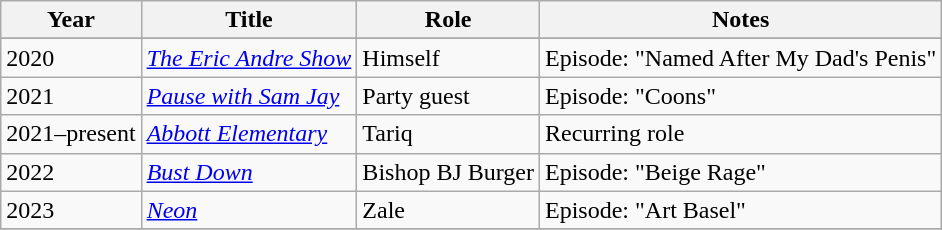<table class="wikitable">
<tr>
<th>Year</th>
<th>Title</th>
<th>Role</th>
<th>Notes</th>
</tr>
<tr>
</tr>
<tr>
<td>2020</td>
<td><em><a href='#'>The Eric Andre Show</a></em></td>
<td>Himself</td>
<td>Episode: "Named After My Dad's Penis"</td>
</tr>
<tr>
<td>2021</td>
<td><em><a href='#'>Pause with Sam Jay</a></em></td>
<td>Party guest</td>
<td>Episode: "Coons"</td>
</tr>
<tr>
<td>2021–present</td>
<td><em><a href='#'>Abbott Elementary</a></em></td>
<td>Tariq</td>
<td>Recurring role</td>
</tr>
<tr>
<td>2022</td>
<td><em><a href='#'>Bust Down</a></em></td>
<td>Bishop BJ Burger</td>
<td>Episode: "Beige Rage"</td>
</tr>
<tr>
<td>2023</td>
<td><em><a href='#'>Neon</a></em></td>
<td>Zale</td>
<td>Episode: "Art Basel"</td>
</tr>
<tr>
</tr>
</table>
